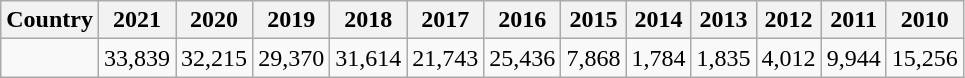<table class="wikitable sortable">
<tr>
<th>Country</th>
<th>2021</th>
<th>2020</th>
<th>2019</th>
<th>2018</th>
<th>2017</th>
<th>2016</th>
<th>2015</th>
<th>2014</th>
<th>2013</th>
<th>2012</th>
<th>2011</th>
<th>2010</th>
</tr>
<tr>
<td></td>
<td> 33,839</td>
<td> 32,215</td>
<td> 29,370</td>
<td> 31,614</td>
<td> 21,743</td>
<td> 25,436</td>
<td> 7,868</td>
<td> 1,784</td>
<td> 1,835</td>
<td> 4,012</td>
<td> 9,944</td>
<td>15,256</td>
</tr>
</table>
